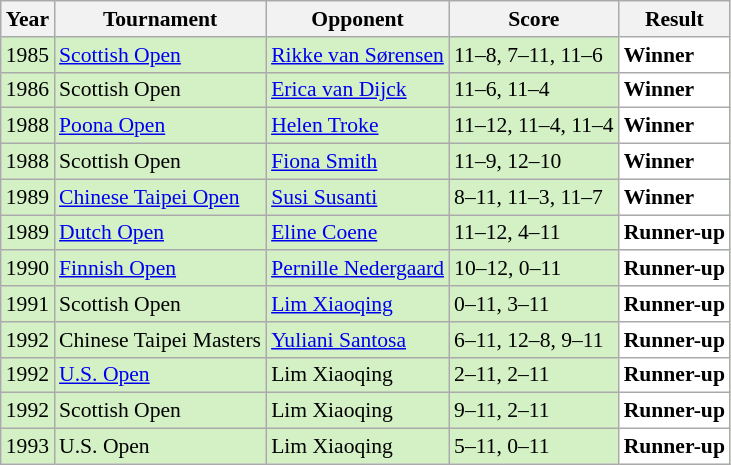<table class="sortable wikitable" style="font-size: 90%;">
<tr>
<th>Year</th>
<th>Tournament</th>
<th>Opponent</th>
<th>Score</th>
<th>Result</th>
</tr>
<tr style="background:#D4F1C5">
<td align="center">1985</td>
<td align="left"><a href='#'>Scottish Open</a></td>
<td align="left"> <a href='#'>Rikke van Sørensen</a></td>
<td align="left">11–8, 7–11, 11–6</td>
<td style="text-align:left; background:white"> <strong>Winner</strong></td>
</tr>
<tr style="background:#D4F1C5">
<td align="center">1986</td>
<td align="left">Scottish Open</td>
<td align="left"> <a href='#'>Erica van Dijck</a></td>
<td align="left">11–6, 11–4</td>
<td style="text-align:left; background:white"> <strong>Winner</strong></td>
</tr>
<tr style="background:#D4F1C5">
<td align="center">1988</td>
<td align="left"><a href='#'>Poona Open</a></td>
<td align="left"> <a href='#'>Helen Troke</a></td>
<td align="left">11–12, 11–4, 11–4</td>
<td style="text-align:left; background:white"> <strong>Winner</strong></td>
</tr>
<tr style="background:#D4F1C5">
<td align="center">1988</td>
<td align="left">Scottish Open</td>
<td align="left"> <a href='#'>Fiona Smith</a></td>
<td align="left">11–9, 12–10</td>
<td style="text-align:left; background:white"> <strong>Winner</strong></td>
</tr>
<tr style="background:#D4F1C5">
<td align="center">1989</td>
<td align="left"><a href='#'>Chinese Taipei Open</a></td>
<td align="left"> <a href='#'>Susi Susanti</a></td>
<td align="left">8–11, 11–3, 11–7</td>
<td style="text-align:left; background:white"> <strong>Winner</strong></td>
</tr>
<tr style="background:#D4F1C5">
<td align="center">1989</td>
<td align="left"><a href='#'>Dutch Open</a></td>
<td align="left"> <a href='#'>Eline Coene</a></td>
<td align="left">11–12, 4–11</td>
<td style="text-align:left; background:white"> <strong>Runner-up</strong></td>
</tr>
<tr style="background:#D4F1C5">
<td align="center">1990</td>
<td align="left"><a href='#'>Finnish Open</a></td>
<td align="left"> <a href='#'>Pernille Nedergaard</a></td>
<td align="left">10–12, 0–11</td>
<td style="text-align:left; background:white"> <strong>Runner-up</strong></td>
</tr>
<tr style="background:#D4F1C5">
<td align="center">1991</td>
<td align="left">Scottish Open</td>
<td align="left"> <a href='#'>Lim Xiaoqing</a></td>
<td align="left">0–11, 3–11</td>
<td style="text-align:left; background:white"> <strong>Runner-up</strong></td>
</tr>
<tr style="background:#D4F1C5">
<td align="center">1992</td>
<td align="left">Chinese Taipei Masters</td>
<td align="left"> <a href='#'>Yuliani Santosa</a></td>
<td align="left">6–11, 12–8, 9–11</td>
<td style="text-align:left; background:white"> <strong>Runner-up</strong></td>
</tr>
<tr style="background:#D4F1C5">
<td align="center">1992</td>
<td align="left"><a href='#'>U.S. Open</a></td>
<td align="left"> Lim Xiaoqing</td>
<td align="left">2–11, 2–11</td>
<td style="text-align:left; background:white"> <strong>Runner-up</strong></td>
</tr>
<tr style="background:#D4F1C5">
<td align="center">1992</td>
<td align="left">Scottish Open</td>
<td align="left"> Lim Xiaoqing</td>
<td align="left">9–11, 2–11</td>
<td style="text-align:left; background:white"> <strong>Runner-up</strong></td>
</tr>
<tr style="background:#D4F1C5">
<td align="center">1993</td>
<td align="left">U.S. Open</td>
<td align="left"> Lim Xiaoqing</td>
<td align="left">5–11, 0–11</td>
<td style="text-align:left; background:white"> <strong>Runner-up</strong></td>
</tr>
</table>
